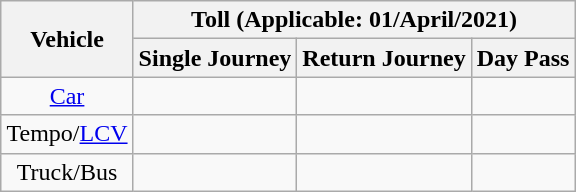<table style="margin:0 auto; text-align:center;" class="wikitable">
<tr>
<th rowspan="2">Vehicle</th>
<th colspan="3">Toll (Applicable: 01/April/2021)</th>
</tr>
<tr>
<th>Single Journey</th>
<th>Return Journey</th>
<th>Day Pass</th>
</tr>
<tr>
<td><a href='#'>Car</a></td>
<td></td>
<td></td>
<td></td>
</tr>
<tr>
<td>Tempo/<a href='#'>LCV</a></td>
<td></td>
<td></td>
<td></td>
</tr>
<tr>
<td>Truck/Bus</td>
<td></td>
<td></td>
<td></td>
</tr>
</table>
